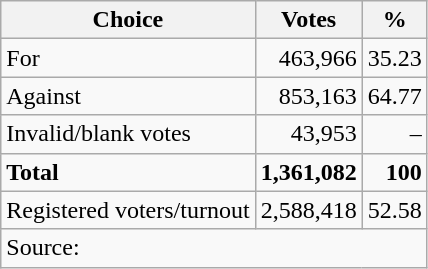<table class=wikitable style=text-align:right>
<tr>
<th>Choice</th>
<th>Votes</th>
<th>%</th>
</tr>
<tr>
<td align=left>For</td>
<td>463,966</td>
<td>35.23</td>
</tr>
<tr>
<td align=left>Against</td>
<td>853,163</td>
<td>64.77</td>
</tr>
<tr>
<td align=left>Invalid/blank votes</td>
<td>43,953</td>
<td>–</td>
</tr>
<tr>
<td align=left><strong>Total</strong></td>
<td><strong>1,361,082</strong></td>
<td><strong>100</strong></td>
</tr>
<tr>
<td align=left>Registered voters/turnout</td>
<td>2,588,418</td>
<td>52.58</td>
</tr>
<tr>
<td align=left colspan=3>Source: </td>
</tr>
</table>
